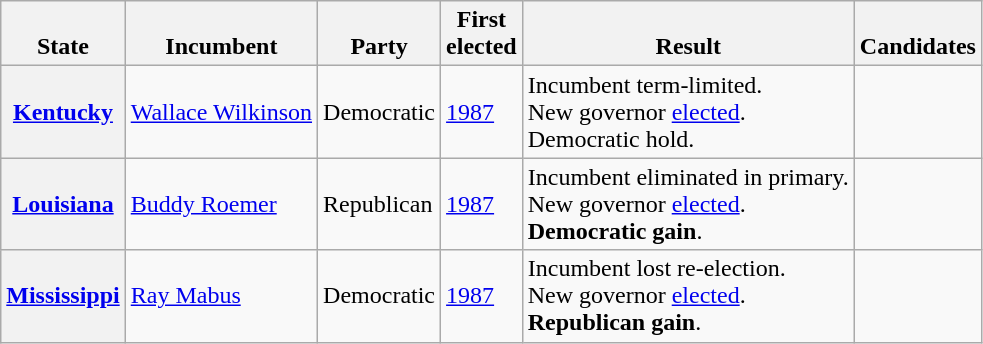<table class="wikitable sortable">
<tr valign=bottom>
<th>State</th>
<th>Incumbent</th>
<th>Party</th>
<th>First<br>elected</th>
<th>Result</th>
<th>Candidates</th>
</tr>
<tr>
<th><a href='#'>Kentucky</a></th>
<td><a href='#'>Wallace Wilkinson</a></td>
<td>Democratic</td>
<td><a href='#'>1987</a></td>
<td>Incumbent term-limited.<br>New governor <a href='#'>elected</a>.<br>Democratic hold.</td>
<td nowrap></td>
</tr>
<tr>
<th><a href='#'>Louisiana</a></th>
<td><a href='#'>Buddy Roemer</a></td>
<td>Republican</td>
<td><a href='#'>1987</a></td>
<td>Incumbent eliminated in primary.<br>New governor <a href='#'>elected</a>.<br><strong>Democratic gain</strong>.</td>
<td nowrap></td>
</tr>
<tr>
<th><a href='#'>Mississippi</a></th>
<td><a href='#'>Ray Mabus</a></td>
<td>Democratic</td>
<td><a href='#'>1987</a></td>
<td>Incumbent lost re-election.<br>New governor <a href='#'>elected</a>.<br><strong>Republican gain</strong>.</td>
<td nowrap></td>
</tr>
</table>
